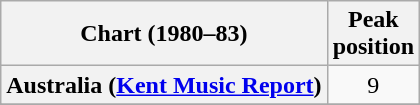<table class="wikitable sortable plainrowheaders" style="text-align:center">
<tr>
<th>Chart (1980–83)</th>
<th>Peak<br>position</th>
</tr>
<tr>
<th scope="row">Australia (<a href='#'>Kent Music Report</a>)</th>
<td>9</td>
</tr>
<tr>
</tr>
<tr>
</tr>
<tr>
</tr>
</table>
